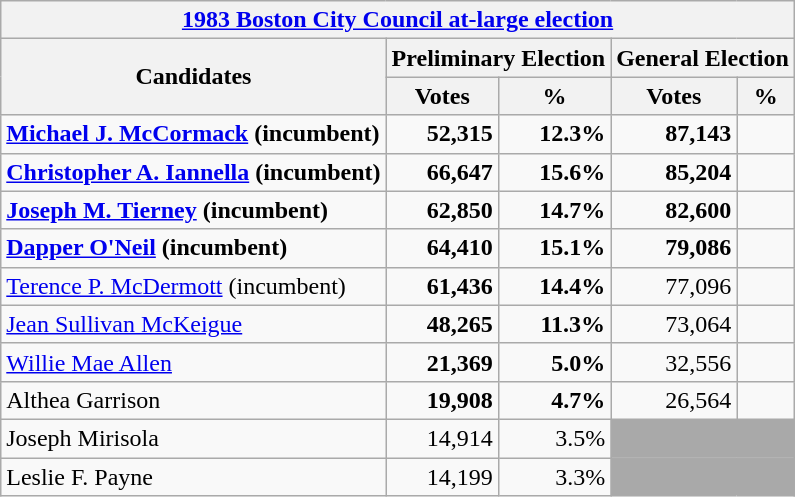<table class=wikitable>
<tr>
<th colspan=5><a href='#'>1983 Boston City Council at-large election</a></th>
</tr>
<tr>
<th colspan=1 rowspan=2><strong>Candidates</strong></th>
<th colspan=2><strong>Preliminary Election</strong></th>
<th colspan=2><strong>General Election</strong></th>
</tr>
<tr>
<th>Votes</th>
<th>%</th>
<th>Votes</th>
<th>%</th>
</tr>
<tr>
<td><strong><a href='#'>Michael J. McCormack</a> (incumbent)</strong></td>
<td align="right"><strong>52,315</strong></td>
<td align="right"><strong>12.3%</strong></td>
<td align="right"><strong>87,143</strong></td>
<td align="right"><strong></strong></td>
</tr>
<tr>
<td><strong><a href='#'>Christopher A. Iannella</a> (incumbent)</strong></td>
<td align="right"><strong>66,647</strong></td>
<td align="right"><strong>15.6%</strong></td>
<td align="right"><strong>85,204</strong></td>
<td align="right"><strong></strong></td>
</tr>
<tr>
<td><strong><a href='#'>Joseph M. Tierney</a> (incumbent)</strong></td>
<td align="right"><strong>62,850</strong></td>
<td align="right"><strong>14.7%</strong></td>
<td align="right"><strong>82,600</strong></td>
<td align="right"><strong></strong></td>
</tr>
<tr>
<td><strong><a href='#'>Dapper O'Neil</a> (incumbent)</strong></td>
<td align="right"><strong>64,410</strong></td>
<td align="right"><strong>15.1%</strong></td>
<td align="right"><strong>79,086</strong></td>
<td align="right"><strong></strong></td>
</tr>
<tr>
<td><a href='#'>Terence P. McDermott</a> (incumbent)</td>
<td align="right"><strong>61,436</strong></td>
<td align="right"><strong>14.4%</strong></td>
<td align="right">77,096</td>
<td align="right"></td>
</tr>
<tr>
<td><a href='#'>Jean Sullivan McKeigue</a></td>
<td align="right"><strong>48,265</strong></td>
<td align="right"><strong>11.3%</strong></td>
<td align="right">73,064</td>
<td align="right"></td>
</tr>
<tr>
<td><a href='#'>Willie Mae Allen</a></td>
<td align="right"><strong>21,369</strong></td>
<td align="right"><strong>5.0%</strong></td>
<td align="right">32,556</td>
<td align="right"></td>
</tr>
<tr>
<td>Althea Garrison</td>
<td align="right"><strong>19,908</strong></td>
<td align="right"><strong>4.7%</strong></td>
<td align="right">26,564</td>
<td align="right"></td>
</tr>
<tr>
<td>Joseph Mirisola</td>
<td align="right">14,914</td>
<td align="right">3.5%</td>
<td colspan=2 bgcolor=darkgray> </td>
</tr>
<tr>
<td>Leslie F. Payne</td>
<td align="right">14,199</td>
<td align="right">3.3%</td>
<td colspan=2 bgcolor=darkgray> </td>
</tr>
</table>
